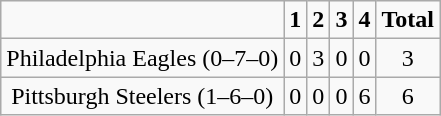<table class="wikitable" 80%>
<tr>
<td></td>
<td><strong>1</strong></td>
<td><strong>2</strong></td>
<td><strong>3</strong></td>
<td><strong>4</strong></td>
<td><strong>Total</strong></td>
</tr>
<tr style="text-align:center;" bgcolor="">
<td>Philadelphia Eagles (0–7–0)</td>
<td>0</td>
<td>3</td>
<td>0</td>
<td>0</td>
<td>3</td>
</tr>
<tr style="text-align:center;" bgcolor="">
<td>Pittsburgh Steelers (1–6–0)</td>
<td>0</td>
<td>0</td>
<td>0</td>
<td>6</td>
<td>6</td>
</tr>
</table>
